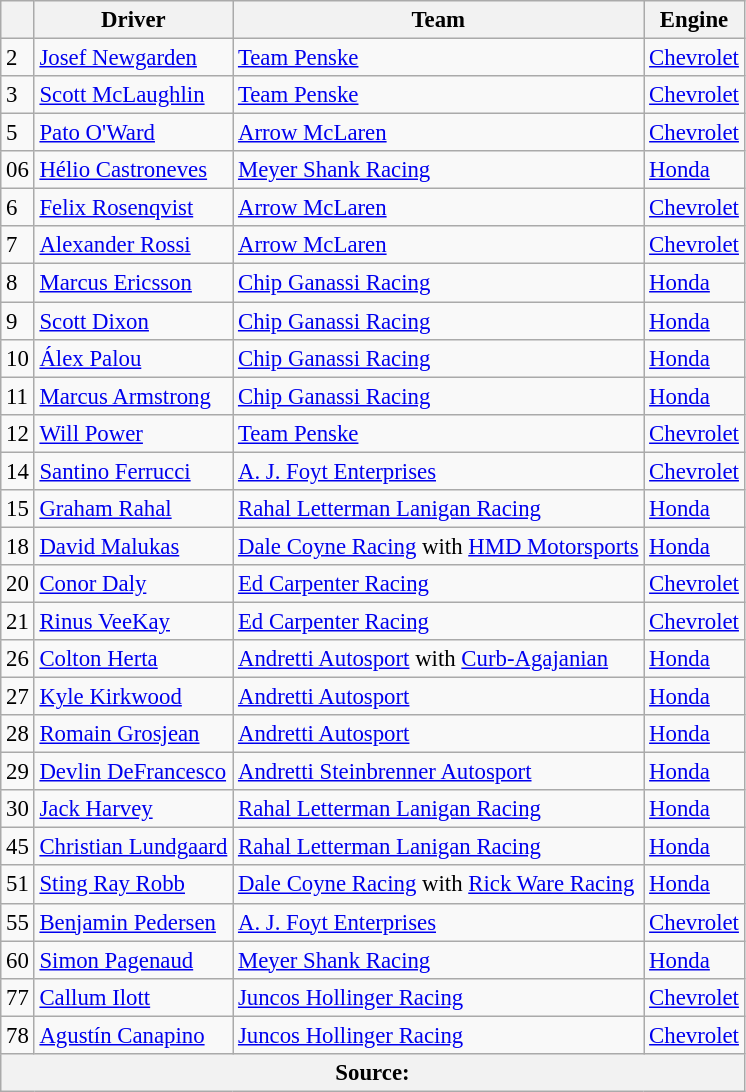<table class="wikitable" style="font-size: 95%;">
<tr>
<th align=center></th>
<th>Driver</th>
<th>Team</th>
<th>Engine</th>
</tr>
<tr>
<td>2</td>
<td> <a href='#'>Josef Newgarden</a> <strong></strong></td>
<td><a href='#'>Team Penske</a></td>
<td><a href='#'>Chevrolet</a></td>
</tr>
<tr>
<td>3</td>
<td> <a href='#'>Scott McLaughlin</a></td>
<td><a href='#'>Team Penske</a></td>
<td><a href='#'>Chevrolet</a></td>
</tr>
<tr>
<td>5</td>
<td> <a href='#'>Pato O'Ward</a></td>
<td><a href='#'>Arrow McLaren</a></td>
<td><a href='#'>Chevrolet</a></td>
</tr>
<tr>
<td>06</td>
<td> <a href='#'>Hélio Castroneves</a> <strong></strong></td>
<td><a href='#'>Meyer Shank Racing</a></td>
<td><a href='#'>Honda</a></td>
</tr>
<tr>
<td>6</td>
<td> <a href='#'>Felix Rosenqvist</a></td>
<td><a href='#'>Arrow McLaren</a></td>
<td><a href='#'>Chevrolet</a></td>
</tr>
<tr>
<td>7</td>
<td> <a href='#'>Alexander Rossi</a> <strong></strong></td>
<td><a href='#'>Arrow McLaren</a></td>
<td><a href='#'>Chevrolet</a></td>
</tr>
<tr>
<td>8</td>
<td> <a href='#'>Marcus Ericsson</a></td>
<td><a href='#'>Chip Ganassi Racing</a></td>
<td><a href='#'>Honda</a></td>
</tr>
<tr>
<td>9</td>
<td> <a href='#'>Scott Dixon</a> <strong></strong></td>
<td><a href='#'>Chip Ganassi Racing</a></td>
<td><a href='#'>Honda</a></td>
</tr>
<tr>
<td>10</td>
<td> <a href='#'>Álex Palou</a></td>
<td><a href='#'>Chip Ganassi Racing</a></td>
<td><a href='#'>Honda</a></td>
</tr>
<tr>
<td>11</td>
<td> <a href='#'>Marcus Armstrong</a>  <strong></strong></td>
<td><a href='#'>Chip Ganassi Racing</a></td>
<td><a href='#'>Honda</a></td>
</tr>
<tr>
<td>12</td>
<td> <a href='#'>Will Power</a> <strong></strong></td>
<td><a href='#'>Team Penske</a></td>
<td><a href='#'>Chevrolet</a></td>
</tr>
<tr>
<td>14</td>
<td> <a href='#'>Santino Ferrucci</a></td>
<td><a href='#'>A. J. Foyt Enterprises</a></td>
<td><a href='#'>Chevrolet</a></td>
</tr>
<tr>
<td>15</td>
<td> <a href='#'>Graham Rahal</a></td>
<td><a href='#'>Rahal Letterman Lanigan Racing</a></td>
<td><a href='#'>Honda</a></td>
</tr>
<tr>
<td>18</td>
<td> <a href='#'>David Malukas</a></td>
<td><a href='#'>Dale Coyne Racing</a> with <a href='#'>HMD Motorsports</a></td>
<td><a href='#'>Honda</a></td>
</tr>
<tr>
<td>20</td>
<td> <a href='#'>Conor Daly</a></td>
<td><a href='#'>Ed Carpenter Racing</a></td>
<td><a href='#'>Chevrolet</a></td>
</tr>
<tr>
<td>21</td>
<td> <a href='#'>Rinus VeeKay</a></td>
<td><a href='#'>Ed Carpenter Racing</a></td>
<td><a href='#'>Chevrolet</a></td>
</tr>
<tr>
<td>26</td>
<td> <a href='#'>Colton Herta</a> <strong></strong></td>
<td><a href='#'>Andretti Autosport</a> with <a href='#'>Curb-Agajanian</a></td>
<td><a href='#'>Honda</a></td>
</tr>
<tr>
<td>27</td>
<td> <a href='#'>Kyle Kirkwood</a></td>
<td><a href='#'>Andretti Autosport</a></td>
<td><a href='#'>Honda</a></td>
</tr>
<tr>
<td>28</td>
<td> <a href='#'>Romain Grosjean</a></td>
<td><a href='#'>Andretti Autosport</a></td>
<td><a href='#'>Honda</a></td>
</tr>
<tr>
<td>29</td>
<td> <a href='#'>Devlin DeFrancesco</a></td>
<td><a href='#'>Andretti Steinbrenner Autosport</a></td>
<td><a href='#'>Honda</a></td>
</tr>
<tr>
<td>30</td>
<td> <a href='#'>Jack Harvey</a></td>
<td><a href='#'>Rahal Letterman Lanigan Racing</a></td>
<td><a href='#'>Honda</a></td>
</tr>
<tr>
<td>45</td>
<td> <a href='#'>Christian Lundgaard</a></td>
<td><a href='#'>Rahal Letterman Lanigan Racing</a></td>
<td><a href='#'>Honda</a></td>
</tr>
<tr>
<td>51</td>
<td> <a href='#'>Sting Ray Robb</a> <strong></strong></td>
<td><a href='#'>Dale Coyne Racing</a> with <a href='#'>Rick Ware Racing</a></td>
<td><a href='#'>Honda</a></td>
</tr>
<tr>
<td>55</td>
<td> <a href='#'>Benjamin Pedersen</a> <strong></strong></td>
<td><a href='#'>A. J. Foyt Enterprises</a></td>
<td><a href='#'>Chevrolet</a></td>
</tr>
<tr>
<td>60</td>
<td> <a href='#'>Simon Pagenaud</a> <strong></strong></td>
<td><a href='#'>Meyer Shank Racing</a></td>
<td><a href='#'>Honda</a></td>
</tr>
<tr>
<td>77</td>
<td> <a href='#'>Callum Ilott</a></td>
<td><a href='#'>Juncos Hollinger Racing</a></td>
<td><a href='#'>Chevrolet</a></td>
</tr>
<tr>
<td>78</td>
<td> <a href='#'>Agustín Canapino</a> <strong></strong></td>
<td><a href='#'>Juncos Hollinger Racing</a></td>
<td><a href='#'>Chevrolet</a></td>
</tr>
<tr>
<th colspan=4>Source:</th>
</tr>
</table>
